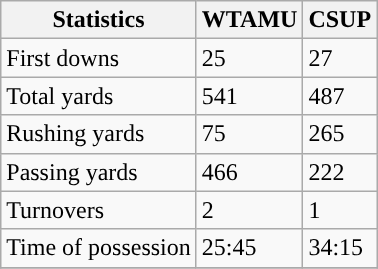<table class="wikitable">
<tr>
<th>Statistics</th>
<th>WTAMU</th>
<th>CSUP</th>
</tr>
<tr>
<td>First downs</td>
<td>25</td>
<td>27</td>
</tr>
<tr>
<td>Total yards</td>
<td>541</td>
<td>487</td>
</tr>
<tr>
<td>Rushing yards</td>
<td>75</td>
<td>265</td>
</tr>
<tr>
<td>Passing yards</td>
<td>466</td>
<td>222</td>
</tr>
<tr>
<td>Turnovers</td>
<td>2</td>
<td>1</td>
</tr>
<tr>
<td>Time of possession</td>
<td>25:45</td>
<td>34:15</td>
</tr>
<tr>
</tr>
</table>
